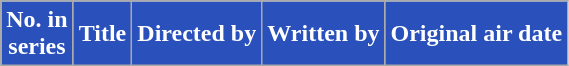<table class="wikitable plainrowheaders">
<tr style="color:white">
<th scope="col" style="background-color:#2950BB;">No. in<br>series</th>
<th scope="col" style="background-color:#2950BB;">Title</th>
<th scope="col" style="background-color:#2950BB;">Directed by</th>
<th scope="col" style="background-color:#2950BB;">Written by</th>
<th scope="col" style="background-color:#2950BB;">Original air date<br>













</th>
</tr>
</table>
